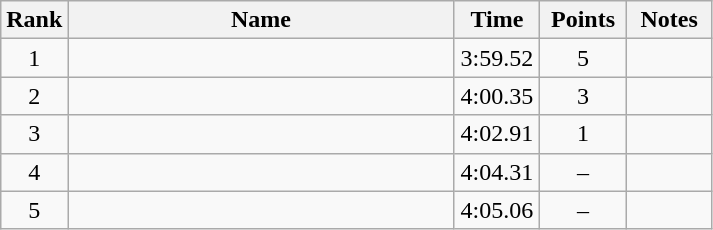<table class="wikitable" style="text-align:center">
<tr>
<th>Rank</th>
<th style="width:250px;">Name</th>
<th style="width:50px;">Time</th>
<th style="width:50px;">Points</th>
<th style="width:50px;">Notes</th>
</tr>
<tr>
<td>1</td>
<td style="text-align:left;"></td>
<td>3:59.52</td>
<td>5</td>
<td></td>
</tr>
<tr>
<td>2</td>
<td style="text-align:left;"></td>
<td>4:00.35</td>
<td>3</td>
<td></td>
</tr>
<tr>
<td>3</td>
<td style="text-align:left;"> </td>
<td>4:02.91</td>
<td>1</td>
<td></td>
</tr>
<tr>
<td>4</td>
<td style="text-align:left;"></td>
<td>4:04.31</td>
<td>–</td>
<td></td>
</tr>
<tr>
<td>5</td>
<td style="text-align:left;"> </td>
<td>4:05.06</td>
<td>–</td>
<td></td>
</tr>
</table>
